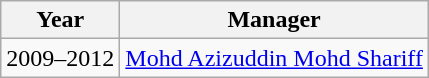<table class="wikitable">
<tr>
<th>Year</th>
<th>Manager</th>
</tr>
<tr>
<td>2009–2012</td>
<td> <a href='#'>Mohd Azizuddin Mohd Shariff</a></td>
</tr>
</table>
